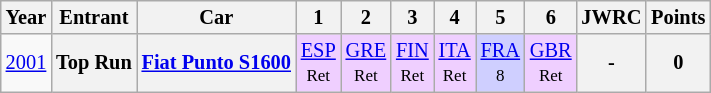<table class="wikitable" style="text-align:center; font-size:85%;">
<tr>
<th>Year</th>
<th>Entrant</th>
<th>Car</th>
<th>1</th>
<th>2</th>
<th>3</th>
<th>4</th>
<th>5</th>
<th>6</th>
<th>JWRC</th>
<th>Points</th>
</tr>
<tr>
<td><a href='#'>2001</a></td>
<th nowrap>Top Run</th>
<th nowrap><a href='#'>Fiat Punto S1600</a></th>
<td style="background:#EFCFFF;"><a href='#'>ESP</a><br><small>Ret</small></td>
<td style="background:#EFCFFF;"><a href='#'>GRE</a><br><small>Ret</small></td>
<td style="background:#EFCFFF;"><a href='#'>FIN</a><br><small>Ret</small></td>
<td style="background:#EFCFFF;"><a href='#'>ITA</a><br><small>Ret</small></td>
<td style="background:#CFCFFF;"><a href='#'>FRA</a><br><small>8</small></td>
<td style="background:#EFCFFF;"><a href='#'>GBR</a><br><small>Ret</small></td>
<th>-</th>
<th>0</th>
</tr>
</table>
